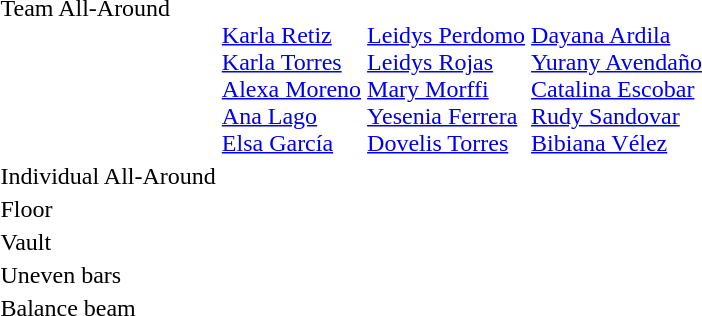<table>
<tr style="vertical-align:top;">
<td>Team All-Around</td>
<td><br><a href='#'>Karla Retiz</a><br><a href='#'>Karla Torres</a><br><a href='#'>Alexa Moreno</a><br><a href='#'>Ana Lago</a><br><a href='#'>Elsa García</a></td>
<td><br><a href='#'>Leidys Perdomo</a><br><a href='#'>Leidys Rojas</a><br><a href='#'>Mary Morffi</a><br><a href='#'>Yesenia Ferrera</a><br><a href='#'>Dovelis Torres</a></td>
<td><br><a href='#'>Dayana Ardila</a><br><a href='#'>Yurany Avendaño</a><br><a href='#'>Catalina Escobar</a><br><a href='#'>Rudy Sandovar</a><br><a href='#'>Bibiana Vélez</a></td>
</tr>
<tr>
<td>Individual All-Around</td>
<td></td>
<td></td>
<td></td>
</tr>
<tr>
<td>Floor</td>
<td></td>
<td></td>
<td></td>
</tr>
<tr>
<td>Vault</td>
<td></td>
<td></td>
<td></td>
</tr>
<tr>
<td>Uneven bars</td>
<td></td>
<td></td>
<td></td>
</tr>
<tr>
<td>Balance beam</td>
<td></td>
<td></td>
<td></td>
</tr>
</table>
